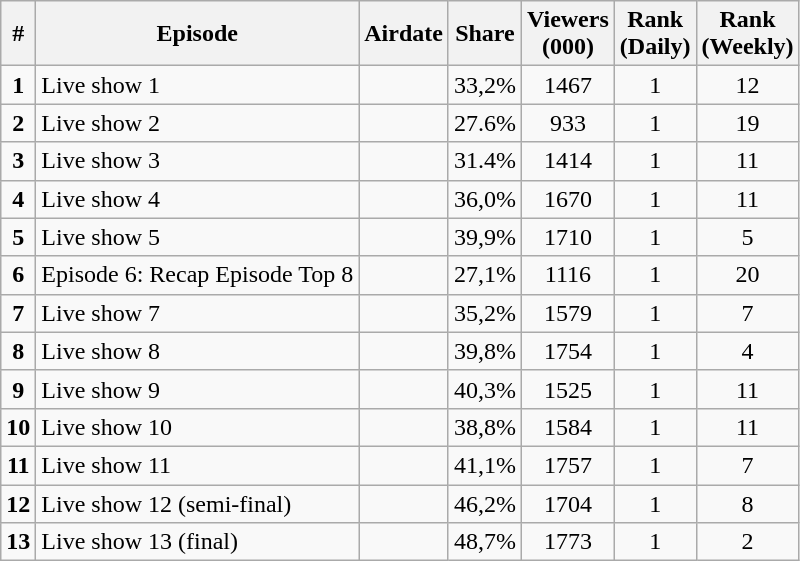<table class="wikitable sortable">
<tr>
<th>#</th>
<th>Episode</th>
<th>Airdate</th>
<th>Share</th>
<th>Viewers<br>(000)</th>
<th>Rank<br>(Daily)</th>
<th>Rank<br>(Weekly)</th>
</tr>
<tr>
<td style="text-align:center"><strong>1</strong></td>
<td>Live show 1</td>
<td></td>
<td style="text-align:center">33,2%</td>
<td style="text-align:center">1467</td>
<td style="text-align:center">1</td>
<td style="text-align:center">12</td>
</tr>
<tr>
<td style="text-align:center"><strong>2</strong></td>
<td>Live show 2</td>
<td></td>
<td style="text-align:center">27.6%</td>
<td style="text-align:center">933</td>
<td style="text-align:center">1</td>
<td style="text-align:center">19</td>
</tr>
<tr>
<td style="text-align:center"><strong>3</strong></td>
<td>Live show 3</td>
<td></td>
<td style="text-align:center">31.4%</td>
<td style="text-align:center">1414</td>
<td style="text-align:center">1</td>
<td style="text-align:center">11</td>
</tr>
<tr>
<td style="text-align:center"><strong>4</strong></td>
<td>Live show 4</td>
<td></td>
<td style="text-align:center">36,0%</td>
<td style="text-align:center">1670</td>
<td style="text-align:center">1</td>
<td style="text-align:center">11</td>
</tr>
<tr>
<td style="text-align:center"><strong>5</strong></td>
<td>Live show 5</td>
<td></td>
<td style="text-align:center">39,9%</td>
<td style="text-align:center">1710</td>
<td style="text-align:center">1</td>
<td style="text-align:center">5</td>
</tr>
<tr>
<td style="text-align:center"><strong>6</strong></td>
<td>Episode 6: Recap Episode Top 8</td>
<td></td>
<td style="text-align:center">27,1%</td>
<td style="text-align:center">1116</td>
<td style="text-align:center">1</td>
<td style="text-align:center">20</td>
</tr>
<tr>
<td style="text-align:center"><strong>7</strong></td>
<td>Live show 7</td>
<td></td>
<td style="text-align:center">35,2%</td>
<td style="text-align:center">1579</td>
<td style="text-align:center">1</td>
<td style="text-align:center">7</td>
</tr>
<tr>
<td style="text-align:center"><strong>8</strong></td>
<td>Live show 8</td>
<td></td>
<td style="text-align:center">39,8%</td>
<td style="text-align:center">1754</td>
<td style="text-align:center">1</td>
<td style="text-align:center">4</td>
</tr>
<tr>
<td style="text-align:center"><strong>9</strong></td>
<td>Live show 9</td>
<td></td>
<td style="text-align:center">40,3%</td>
<td style="text-align:center">1525</td>
<td style="text-align:center">1</td>
<td style="text-align:center">11</td>
</tr>
<tr>
<td style="text-align:center"><strong>10</strong></td>
<td>Live show 10</td>
<td></td>
<td style="text-align:center">38,8%</td>
<td style="text-align:center">1584</td>
<td style="text-align:center">1</td>
<td style="text-align:center">11</td>
</tr>
<tr>
<td style="text-align:center"><strong>11</strong></td>
<td>Live show 11</td>
<td></td>
<td style="text-align:center">41,1%</td>
<td style="text-align:center">1757</td>
<td style="text-align:center">1</td>
<td style="text-align:center">7</td>
</tr>
<tr>
<td style="text-align:center"><strong>12</strong></td>
<td>Live show 12 (semi-final)</td>
<td></td>
<td style="text-align:center">46,2%</td>
<td style="text-align:center">1704</td>
<td style="text-align:center">1</td>
<td style="text-align:center">8</td>
</tr>
<tr>
<td style="text-align:center"><strong>13</strong></td>
<td>Live show 13 (final)</td>
<td></td>
<td style="text-align:center">48,7%</td>
<td style="text-align:center">1773</td>
<td style="text-align:center">1</td>
<td style="text-align:center">2</td>
</tr>
</table>
